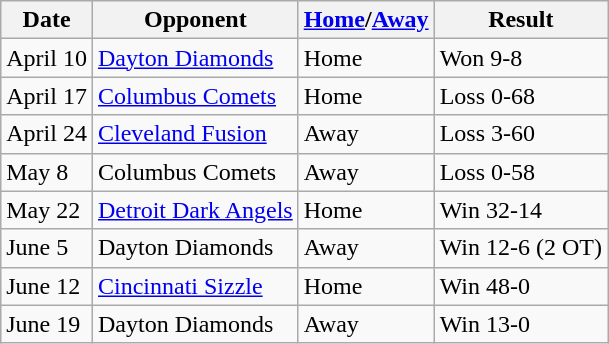<table class="wikitable">
<tr>
<th>Date</th>
<th>Opponent</th>
<th><a href='#'>Home</a>/<a href='#'>Away</a></th>
<th>Result</th>
</tr>
<tr>
<td>April 10</td>
<td><a href='#'>Dayton Diamonds</a></td>
<td>Home</td>
<td>Won 9-8</td>
</tr>
<tr>
<td>April 17</td>
<td><a href='#'>Columbus Comets</a></td>
<td>Home</td>
<td>Loss 0-68</td>
</tr>
<tr>
<td>April 24</td>
<td><a href='#'>Cleveland Fusion</a></td>
<td>Away</td>
<td>Loss 3-60</td>
</tr>
<tr>
<td>May 8</td>
<td>Columbus Comets</td>
<td>Away</td>
<td>Loss 0-58</td>
</tr>
<tr>
<td>May 22</td>
<td><a href='#'>Detroit Dark Angels</a></td>
<td>Home</td>
<td>Win 32-14</td>
</tr>
<tr>
<td>June 5</td>
<td>Dayton Diamonds</td>
<td>Away</td>
<td>Win 12-6   (2 OT)</td>
</tr>
<tr>
<td>June 12</td>
<td><a href='#'>Cincinnati Sizzle</a></td>
<td>Home</td>
<td>Win 48-0</td>
</tr>
<tr>
<td>June 19</td>
<td>Dayton Diamonds</td>
<td>Away</td>
<td>Win 13-0</td>
</tr>
</table>
